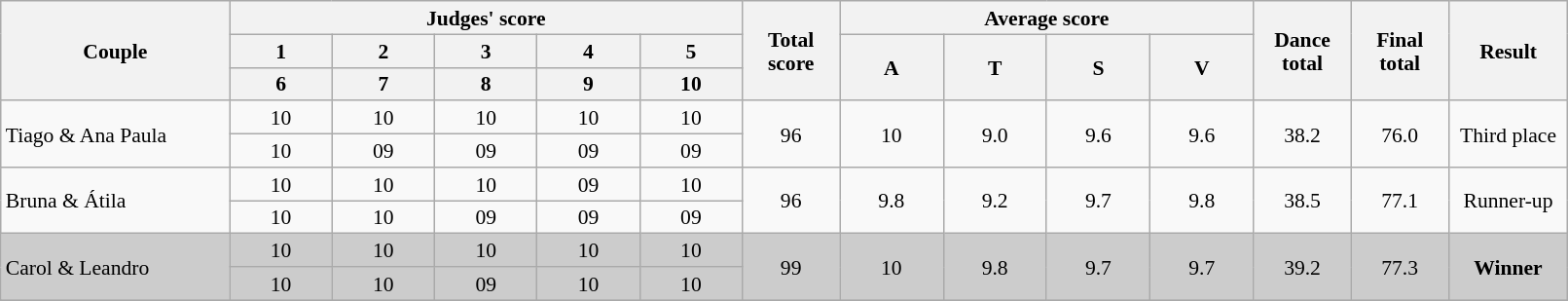<table class="wikitable" style="font-size:90%; line-height:16px; text-align:center" width="85%">
<tr>
<th rowspan=3 width=150>Couple</th>
<th colspan=5 width=185>Judges' score</th>
<th rowspan=3 width=060>Total score</th>
<th colspan=4 width=148>Average score</th>
<th rowspan=3 width=060>Dance total</th>
<th rowspan=3 width=060>Final total</th>
<th rowspan=3 width=075>Result</th>
</tr>
<tr>
<th>1</th>
<th>2</th>
<th>3</th>
<th>4</th>
<th>5</th>
<th rowspan=2>A</th>
<th rowspan=2>T</th>
<th rowspan=2>S</th>
<th rowspan=2>V</th>
</tr>
<tr>
<th>6</th>
<th>7</th>
<th>8</th>
<th>9</th>
<th>10</th>
</tr>
<tr>
<td rowspan=2 align="left">Tiago & Ana Paula</td>
<td>10</td>
<td>10</td>
<td>10</td>
<td>10</td>
<td>10</td>
<td rowspan=2>96</td>
<td rowspan=2>10</td>
<td rowspan=2>9.0</td>
<td rowspan=2>9.6</td>
<td rowspan=2>9.6</td>
<td rowspan=2>38.2</td>
<td rowspan=2>76.0</td>
<td rowspan=2>Third place</td>
</tr>
<tr>
<td>10</td>
<td>09</td>
<td>09</td>
<td>09</td>
<td>09</td>
</tr>
<tr>
<td rowspan=2 align="left">Bruna & Átila</td>
<td>10</td>
<td>10</td>
<td>10</td>
<td>09</td>
<td>10</td>
<td rowspan=2>96</td>
<td rowspan=2>9.8</td>
<td rowspan=2>9.2</td>
<td rowspan=2>9.7</td>
<td rowspan=2>9.8</td>
<td rowspan=2>38.5</td>
<td rowspan=2>77.1</td>
<td rowspan=2>Runner-up</td>
</tr>
<tr>
<td>10</td>
<td>10</td>
<td>09</td>
<td>09</td>
<td>09</td>
</tr>
<tr bgcolor="CCCCCC">
<td rowspan=2 align="left">Carol & Leandro</td>
<td>10</td>
<td>10</td>
<td>10</td>
<td>10</td>
<td>10</td>
<td rowspan=2>99</td>
<td rowspan=2>10</td>
<td rowspan=2>9.8</td>
<td rowspan=2>9.7</td>
<td rowspan=2>9.7</td>
<td rowspan=2>39.2</td>
<td rowspan=2>77.3</td>
<td rowspan=2><strong>Winner</strong></td>
</tr>
<tr bgcolor="CCCCCC">
<td>10</td>
<td>10</td>
<td>09</td>
<td>10</td>
<td>10</td>
</tr>
<tr>
</tr>
</table>
